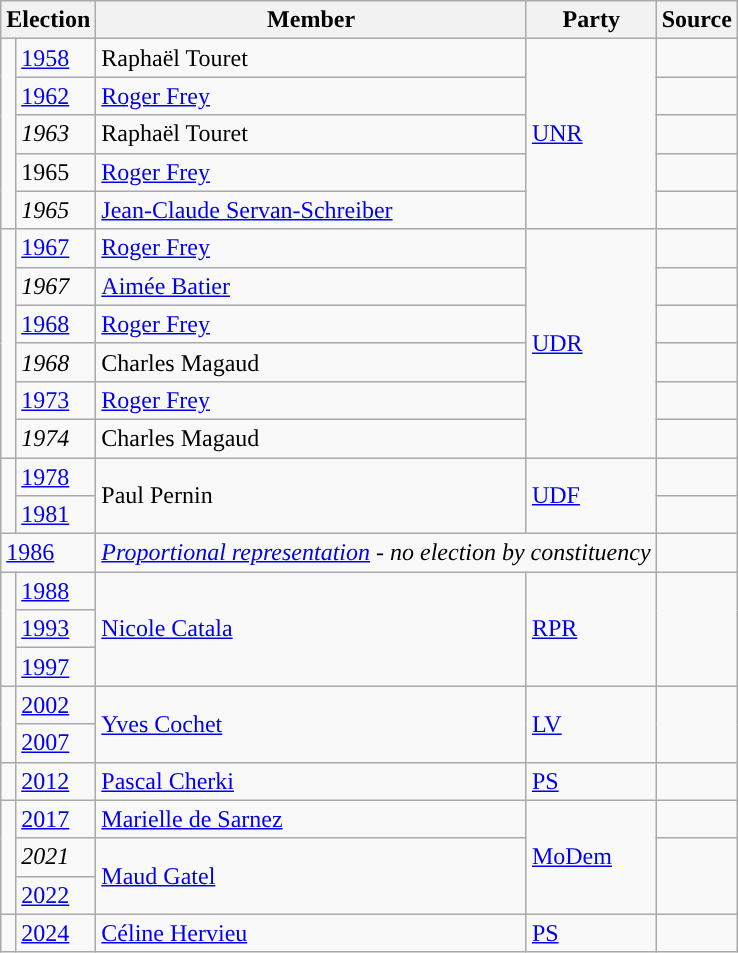<table class="wikitable">
<tr>
<th colspan="2">Election</th>
<th>Member</th>
<th>Party</th>
<th>Source</th>
</tr>
<tr>
<td rowspan="5" style="color:inherit;background-color: "></td>
<td><a href='#'>1958</a></td>
<td>Raphaël Touret</td>
<td rowspan="5"><a href='#'>UNR</a></td>
<td></td>
</tr>
<tr>
<td><a href='#'>1962</a></td>
<td><a href='#'>Roger Frey</a></td>
<td></td>
</tr>
<tr>
<td><em>1963</em></td>
<td>Raphaël Touret</td>
<td></td>
</tr>
<tr>
<td>1965</td>
<td><a href='#'>Roger Frey</a></td>
<td></td>
</tr>
<tr>
<td><em>1965</em></td>
<td><a href='#'>Jean-Claude Servan-Schreiber</a></td>
<td></td>
</tr>
<tr>
<td rowspan="6" style="color:inherit;background-color: "></td>
<td><a href='#'>1967</a></td>
<td><a href='#'>Roger Frey</a></td>
<td rowspan="6"><a href='#'>UDR</a></td>
<td></td>
</tr>
<tr>
<td><em>1967</em></td>
<td><a href='#'>Aimée Batier</a></td>
<td></td>
</tr>
<tr>
<td><a href='#'>1968</a></td>
<td><a href='#'>Roger Frey</a></td>
<td></td>
</tr>
<tr>
<td><em>1968</em></td>
<td>Charles Magaud</td>
<td></td>
</tr>
<tr>
<td><a href='#'>1973</a></td>
<td><a href='#'>Roger Frey</a></td>
<td></td>
</tr>
<tr>
<td><em>1974</em></td>
<td>Charles Magaud</td>
<td></td>
</tr>
<tr>
<td rowspan="2" style="color:inherit;background-color: "></td>
<td><a href='#'>1978</a></td>
<td rowspan="2">Paul Pernin</td>
<td rowspan="2"><a href='#'>UDF</a></td>
<td></td>
</tr>
<tr>
<td><a href='#'>1981</a></td>
<td></td>
</tr>
<tr>
<td colspan="2"><a href='#'>1986</a></td>
<td colspan="2"><em><a href='#'>Proportional representation</a> - no election by constituency</em></td>
<td></td>
</tr>
<tr>
<td rowspan="3" style="color:inherit;background-color: "></td>
<td><a href='#'>1988</a></td>
<td rowspan="3"><a href='#'>Nicole Catala</a></td>
<td rowspan="3"><a href='#'>RPR</a></td>
<td rowspan="3"></td>
</tr>
<tr>
<td><a href='#'>1993</a></td>
</tr>
<tr>
<td><a href='#'>1997</a></td>
</tr>
<tr>
<td rowspan="2" style="color:inherit;background-color: "></td>
<td><a href='#'>2002</a></td>
<td rowspan="2"><a href='#'>Yves Cochet</a></td>
<td rowspan="2"><a href='#'>LV</a></td>
<td rowspan="2"></td>
</tr>
<tr>
<td><a href='#'>2007</a></td>
</tr>
<tr>
<td style="color:inherit;background-color: "></td>
<td><a href='#'>2012</a></td>
<td><a href='#'>Pascal Cherki</a></td>
<td><a href='#'>PS</a></td>
<td></td>
</tr>
<tr>
<td rowspan="3" style="color:inherit;background:"></td>
<td><a href='#'>2017</a></td>
<td><a href='#'>Marielle de Sarnez</a></td>
<td rowspan="3"><a href='#'>MoDem</a></td>
<td></td>
</tr>
<tr>
<td><em>2021</em></td>
<td rowspan="2"><a href='#'>Maud Gatel</a></td>
<td rowspan="2"></td>
</tr>
<tr>
<td><a href='#'>2022</a></td>
</tr>
<tr>
<td style="color:inherit;background-color: "></td>
<td><a href='#'>2024</a></td>
<td><a href='#'>Céline Hervieu</a></td>
<td><a href='#'>PS</a></td>
<td></td>
</tr>
</table>
